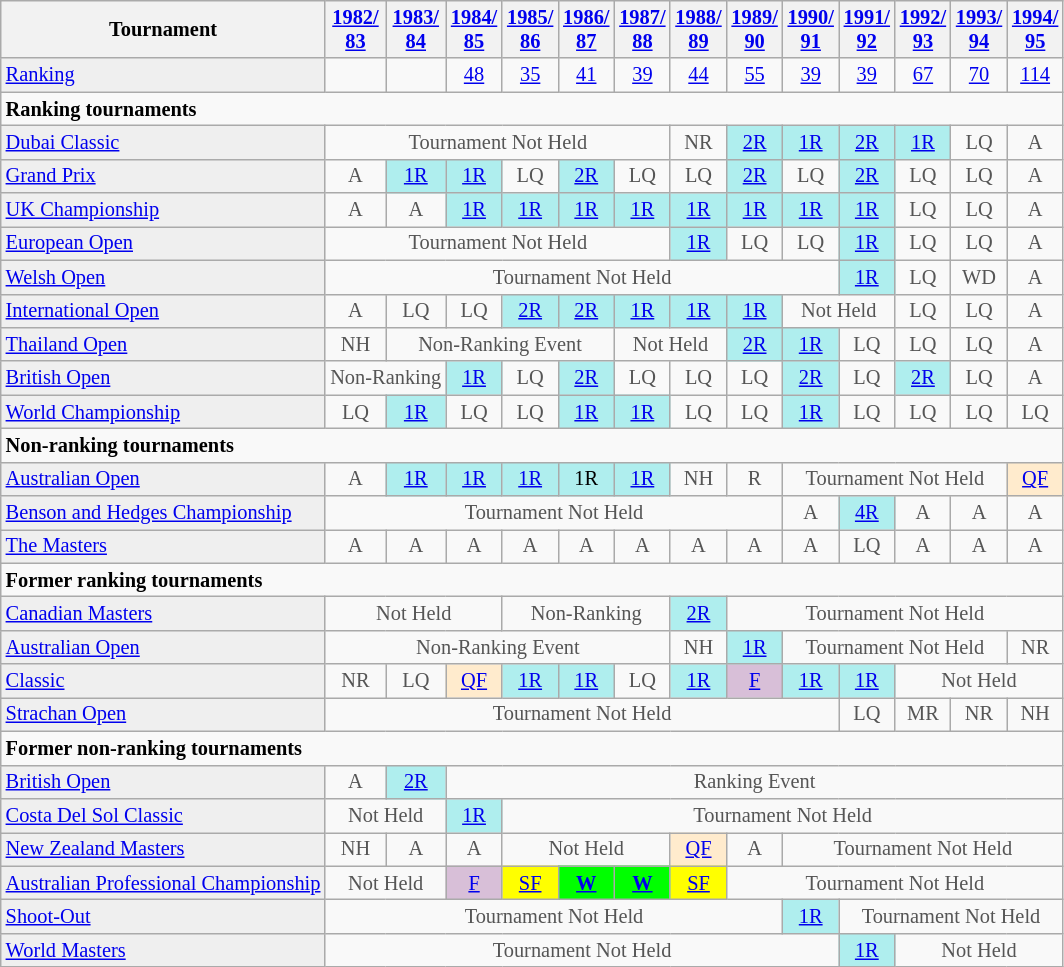<table class="wikitable"  style="font-size:85%;">
<tr>
<th>Tournament</th>
<th><a href='#'>1982/<br>83</a></th>
<th><a href='#'>1983/<br>84</a></th>
<th><a href='#'>1984/<br>85</a></th>
<th><a href='#'>1985/<br>86</a></th>
<th><a href='#'>1986/<br>87</a></th>
<th><a href='#'>1987/<br>88</a></th>
<th><a href='#'>1988/<br>89</a></th>
<th><a href='#'>1989/<br>90</a></th>
<th><a href='#'>1990/<br>91</a></th>
<th><a href='#'>1991/<br>92</a></th>
<th><a href='#'>1992/<br>93</a></th>
<th><a href='#'>1993/<br>94</a></th>
<th><a href='#'>1994/<br>95</a></th>
</tr>
<tr>
<td style="background:#EFEFEF;"><a href='#'>Ranking</a></td>
<td align="center"></td>
<td align="center"></td>
<td align="center"><a href='#'>48</a></td>
<td align="center"><a href='#'>35</a></td>
<td align="center"><a href='#'>41</a></td>
<td align="center"><a href='#'>39</a></td>
<td align="center"><a href='#'>44</a></td>
<td align="center"><a href='#'>55</a></td>
<td align="center"><a href='#'>39</a></td>
<td align="center"><a href='#'>39</a></td>
<td align="center"><a href='#'>67</a></td>
<td align="center"><a href='#'>70</a></td>
<td align="center"><a href='#'>114</a></td>
</tr>
<tr>
<td colspan="28"><strong>Ranking tournaments</strong></td>
</tr>
<tr>
<td style="background:#EFEFEF;"><a href='#'>Dubai Classic</a></td>
<td style="text-align:center; color:#555555;" colspan="6">Tournament Not Held</td>
<td align="center" style="color:#555555;">NR</td>
<td style="text-align:center; background:#afeeee;"><a href='#'>2R</a></td>
<td style="text-align:center; background:#afeeee;"><a href='#'>1R</a></td>
<td style="text-align:center; background:#afeeee;"><a href='#'>2R</a></td>
<td style="text-align:center; background:#afeeee;"><a href='#'>1R</a></td>
<td align="center" style="color:#555555;">LQ</td>
<td align="center" style="color:#555555;">A</td>
</tr>
<tr>
<td style="background:#EFEFEF;"><a href='#'>Grand Prix</a></td>
<td align="center" style="color:#555555;">A</td>
<td style="text-align:center; background:#afeeee;"><a href='#'>1R</a></td>
<td style="text-align:center; background:#afeeee;"><a href='#'>1R</a></td>
<td align="center" style="color:#555555;">LQ</td>
<td style="text-align:center; background:#afeeee;"><a href='#'>2R</a></td>
<td align="center" style="color:#555555;">LQ</td>
<td align="center" style="color:#555555;">LQ</td>
<td style="text-align:center; background:#afeeee;"><a href='#'>2R</a></td>
<td align="center" style="color:#555555;">LQ</td>
<td style="text-align:center; background:#afeeee;"><a href='#'>2R</a></td>
<td align="center" style="color:#555555;">LQ</td>
<td align="center" style="color:#555555;">LQ</td>
<td align="center" style="color:#555555;">A</td>
</tr>
<tr>
<td style="background:#EFEFEF;"><a href='#'>UK Championship</a></td>
<td align="center" style="color:#555555;">A</td>
<td align="center" style="color:#555555;">A</td>
<td style="text-align:center; background:#afeeee;"><a href='#'>1R</a></td>
<td style="text-align:center; background:#afeeee;"><a href='#'>1R</a></td>
<td style="text-align:center; background:#afeeee;"><a href='#'>1R</a></td>
<td style="text-align:center; background:#afeeee;"><a href='#'>1R</a></td>
<td style="text-align:center; background:#afeeee;"><a href='#'>1R</a></td>
<td style="text-align:center; background:#afeeee;"><a href='#'>1R</a></td>
<td style="text-align:center; background:#afeeee;"><a href='#'>1R</a></td>
<td style="text-align:center; background:#afeeee;"><a href='#'>1R</a></td>
<td align="center" style="color:#555555;">LQ</td>
<td align="center" style="color:#555555;">LQ</td>
<td align="center" style="color:#555555;">A</td>
</tr>
<tr>
<td style="background:#EFEFEF;"><a href='#'>European Open</a></td>
<td style="text-align:center; color:#555555;" colspan="6">Tournament Not Held</td>
<td style="text-align:center; background:#afeeee;"><a href='#'>1R</a></td>
<td align="center" style="color:#555555;">LQ</td>
<td align="center" style="color:#555555;">LQ</td>
<td style="text-align:center; background:#afeeee;"><a href='#'>1R</a></td>
<td align="center" style="color:#555555;">LQ</td>
<td align="center" style="color:#555555;">LQ</td>
<td align="center" style="color:#555555;">A</td>
</tr>
<tr>
<td style="background:#EFEFEF;"><a href='#'>Welsh Open</a></td>
<td style="text-align:center; color:#555555;" colspan="9">Tournament Not Held</td>
<td style="text-align:center; background:#afeeee;"><a href='#'>1R</a></td>
<td align="center" style="color:#555555;">LQ</td>
<td align="center" style="color:#555555;">WD</td>
<td align="center" style="color:#555555;">A</td>
</tr>
<tr>
<td style="background:#EFEFEF;"><a href='#'>International Open</a></td>
<td align="center" style="color:#555555;">A</td>
<td align="center" style="color:#555555;">LQ</td>
<td align="center" style="color:#555555;">LQ</td>
<td style="text-align:center; background:#afeeee;"><a href='#'>2R</a></td>
<td style="text-align:center; background:#afeeee;"><a href='#'>2R</a></td>
<td style="text-align:center; background:#afeeee;"><a href='#'>1R</a></td>
<td style="text-align:center; background:#afeeee;"><a href='#'>1R</a></td>
<td style="text-align:center; background:#afeeee;"><a href='#'>1R</a></td>
<td style="text-align:center; color:#555555;" colspan="2">Not Held</td>
<td align="center" style="color:#555555;">LQ</td>
<td align="center" style="color:#555555;">LQ</td>
<td align="center" style="color:#555555;">A</td>
</tr>
<tr>
<td style="background:#EFEFEF;"><a href='#'>Thailand Open</a></td>
<td align="center" style="color:#555555;">NH</td>
<td style="text-align:center; color:#555555;" colspan="4">Non-Ranking Event</td>
<td style="text-align:center; color:#555555;" colspan="2">Not Held</td>
<td style="text-align:center; background:#afeeee;"><a href='#'>2R</a></td>
<td style="text-align:center; background:#afeeee;"><a href='#'>1R</a></td>
<td align="center" style="color:#555555;">LQ</td>
<td align="center" style="color:#555555;">LQ</td>
<td align="center" style="color:#555555;">LQ</td>
<td align="center" style="color:#555555;">A</td>
</tr>
<tr>
<td style="background:#EFEFEF;"><a href='#'>British Open</a></td>
<td style="text-align:center; color:#555555;" colspan="2">Non-Ranking</td>
<td style="text-align:center; background:#afeeee;"><a href='#'>1R</a></td>
<td align="center" style="color:#555555;">LQ</td>
<td style="text-align:center; background:#afeeee;"><a href='#'>2R</a></td>
<td align="center" style="color:#555555;">LQ</td>
<td align="center" style="color:#555555;">LQ</td>
<td align="center" style="color:#555555;">LQ</td>
<td style="text-align:center; background:#afeeee;"><a href='#'>2R</a></td>
<td align="center" style="color:#555555;">LQ</td>
<td style="text-align:center; background:#afeeee;"><a href='#'>2R</a></td>
<td align="center" style="color:#555555;">LQ</td>
<td align="center" style="color:#555555;">A</td>
</tr>
<tr>
<td style="background:#EFEFEF;"><a href='#'>World Championship</a></td>
<td align="center" style="color:#555555;">LQ</td>
<td style="text-align:center; background:#afeeee;"><a href='#'>1R</a></td>
<td align="center" style="color:#555555;">LQ</td>
<td align="center" style="color:#555555;">LQ</td>
<td style="text-align:center; background:#afeeee;"><a href='#'>1R</a></td>
<td style="text-align:center; background:#afeeee;"><a href='#'>1R</a></td>
<td align="center" style="color:#555555;">LQ</td>
<td align="center" style="color:#555555;">LQ</td>
<td style="text-align:center; background:#afeeee;"><a href='#'>1R</a></td>
<td align="center" style="color:#555555;">LQ</td>
<td align="center" style="color:#555555;">LQ</td>
<td align="center" style="color:#555555;">LQ</td>
<td align="center" style="color:#555555;">LQ</td>
</tr>
<tr>
<td colspan="28"><strong>Non-ranking tournaments</strong></td>
</tr>
<tr>
<td style="background:#EFEFEF;"><a href='#'>Australian Open</a></td>
<td align="center" style="color:#555555;">A</td>
<td style="text-align:center; background:#afeeee;"><a href='#'>1R</a></td>
<td style="text-align:center; background:#afeeee;"><a href='#'>1R</a></td>
<td style="text-align:center; background:#afeeee;"><a href='#'>1R</a></td>
<td style="text-align:center; background:#afeeee;">1R</td>
<td style="text-align:center; background:#afeeee;"><a href='#'>1R</a></td>
<td align="center" style="color:#555555;">NH</td>
<td align="center" style="color:#555555;">R</td>
<td style="text-align:center; color:#555555;" colspan="4">Tournament Not Held</td>
<td style="text-align:center; background:#ffebcd;"><a href='#'>QF</a></td>
</tr>
<tr>
<td style="background:#EFEFEF;"><a href='#'>Benson and Hedges Championship</a></td>
<td style="text-align:center; color:#555555;" colspan="8">Tournament Not Held</td>
<td align="center" style="color:#555555;">A</td>
<td style="text-align:center; background:#afeeee;"><a href='#'>4R</a></td>
<td align="center" style="color:#555555;">A</td>
<td align="center" style="color:#555555;">A</td>
<td align="center" style="color:#555555;">A</td>
</tr>
<tr>
<td style="background:#EFEFEF;"><a href='#'>The Masters</a></td>
<td align="center" style="color:#555555;">A</td>
<td align="center" style="color:#555555;">A</td>
<td align="center" style="color:#555555;">A</td>
<td align="center" style="color:#555555;">A</td>
<td align="center" style="color:#555555;">A</td>
<td align="center" style="color:#555555;">A</td>
<td align="center" style="color:#555555;">A</td>
<td align="center" style="color:#555555;">A</td>
<td align="center" style="color:#555555;">A</td>
<td align="center" style="color:#555555;">LQ</td>
<td align="center" style="color:#555555;">A</td>
<td align="center" style="color:#555555;">A</td>
<td align="center" style="color:#555555;">A</td>
</tr>
<tr>
<td colspan="28"><strong>Former ranking tournaments</strong></td>
</tr>
<tr>
<td style="background:#EFEFEF;"><a href='#'>Canadian Masters</a></td>
<td style="text-align:center; color:#555555;" colspan="3">Not Held</td>
<td style="text-align:center; color:#555555;" colspan="3">Non-Ranking</td>
<td style="text-align:center; background:#afeeee;"><a href='#'>2R</a></td>
<td style="text-align:center; color:#555555;" colspan="10">Tournament Not Held</td>
</tr>
<tr>
<td style="background:#EFEFEF;"><a href='#'>Australian Open</a></td>
<td style="text-align:center; color:#555555;" colspan="6">Non-Ranking Event</td>
<td align="center" style="color:#555555;">NH</td>
<td style="text-align:center; background:#afeeee;"><a href='#'>1R</a></td>
<td style="text-align:center; color:#555555;" colspan="4">Tournament Not Held</td>
<td align="center" style="color:#555555;">NR</td>
</tr>
<tr>
<td style="background:#EFEFEF;"><a href='#'>Classic</a></td>
<td align="center" style="color:#555555;">NR</td>
<td align="center" style="color:#555555;">LQ</td>
<td style="text-align:center; background:#ffebcd;"><a href='#'>QF</a></td>
<td style="text-align:center; background:#afeeee;"><a href='#'>1R</a></td>
<td style="text-align:center; background:#afeeee;"><a href='#'>1R</a></td>
<td align="center" style="color:#555555;">LQ</td>
<td style="text-align:center; background:#afeeee;"><a href='#'>1R</a></td>
<td style="text-align:center; background:#D8BFD8;"><a href='#'>F</a></td>
<td style="text-align:center; background:#afeeee;"><a href='#'>1R</a></td>
<td style="text-align:center; background:#afeeee;"><a href='#'>1R</a></td>
<td style="text-align:center; color:#555555;" colspan="3">Not Held</td>
</tr>
<tr>
<td style="background:#EFEFEF;"><a href='#'>Strachan Open</a></td>
<td style="text-align:center; color:#555555;" colspan="9">Tournament Not Held</td>
<td align="center" style="color:#555555;">LQ</td>
<td align="center" style="color:#555555;">MR</td>
<td align="center" style="color:#555555;">NR</td>
<td align="center" style="color:#555555;">NH</td>
</tr>
<tr>
<td colspan="28"><strong>Former non-ranking tournaments</strong></td>
</tr>
<tr>
<td style="background:#EFEFEF;"><a href='#'>British Open</a></td>
<td align="center" style="color:#555555;">A</td>
<td style="text-align:center; background:#afeeee;"><a href='#'>2R</a></td>
<td style="text-align:center; color:#555555;" colspan="11">Ranking Event</td>
</tr>
<tr>
<td style="background:#EFEFEF;"><a href='#'>Costa Del Sol Classic</a></td>
<td style="text-align:center; color:#555555;" colspan="2">Not Held</td>
<td style="text-align:center; background:#afeeee;"><a href='#'>1R</a></td>
<td style="text-align:center; color:#555555;" colspan="10">Tournament Not Held</td>
</tr>
<tr>
<td style="background:#EFEFEF;"><a href='#'>New Zealand Masters</a></td>
<td align="center" style="color:#555555;">NH</td>
<td align="center" style="color:#555555;">A</td>
<td align="center" style="color:#555555;">A</td>
<td style="text-align:center; color:#555555;" colspan="3">Not Held</td>
<td style="text-align:center; background:#ffebcd;"><a href='#'>QF</a></td>
<td align="center" style="color:#555555;">A</td>
<td style="text-align:center; color:#555555;" colspan="5">Tournament Not Held</td>
</tr>
<tr>
<td style="background:#EFEFEF;"><a href='#'>Australian Professional Championship</a></td>
<td style="text-align:center; color:#555555;" colspan="2">Not Held</td>
<td style="text-align:center; background:#D8BFD8;"><a href='#'>F</a></td>
<td style="text-align:center; background:yellow;"><a href='#'>SF</a></td>
<td style="text-align:center; background:#00ff00;"><a href='#'><strong>W</strong></a></td>
<td style="text-align:center; background:#00ff00;"><a href='#'><strong>W</strong></a></td>
<td style="text-align:center; background:yellow;"><a href='#'>SF</a></td>
<td style="text-align:center; color:#555555;" colspan="6">Tournament Not Held</td>
</tr>
<tr>
<td style="background:#EFEFEF;"><a href='#'>Shoot-Out</a></td>
<td style="text-align:center; color:#555555;" colspan="8">Tournament Not Held</td>
<td style="text-align:center; background:#afeeee;"><a href='#'>1R</a></td>
<td style="text-align:center; color:#555555;" colspan="4">Tournament Not Held</td>
</tr>
<tr>
<td style="background:#EFEFEF;"><a href='#'>World Masters</a></td>
<td style="text-align:center; color:#555555;" colspan="9">Tournament Not Held</td>
<td style="text-align:center; background:#afeeee;"><a href='#'>1R</a></td>
<td style="text-align:center; color:#555555;" colspan="3">Not Held</td>
</tr>
</table>
